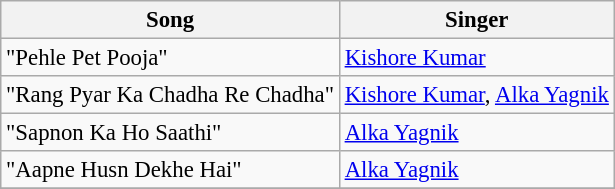<table class="wikitable" style="font-size:95%;">
<tr>
<th>Song</th>
<th>Singer</th>
</tr>
<tr>
<td>"Pehle Pet Pooja"</td>
<td><a href='#'>Kishore Kumar</a></td>
</tr>
<tr>
<td>"Rang Pyar Ka Chadha Re Chadha"</td>
<td><a href='#'>Kishore Kumar</a>, <a href='#'>Alka Yagnik</a></td>
</tr>
<tr>
<td>"Sapnon Ka Ho Saathi"</td>
<td><a href='#'>Alka Yagnik</a></td>
</tr>
<tr>
<td>"Aapne Husn Dekhe Hai"</td>
<td><a href='#'>Alka Yagnik</a></td>
</tr>
<tr>
</tr>
</table>
